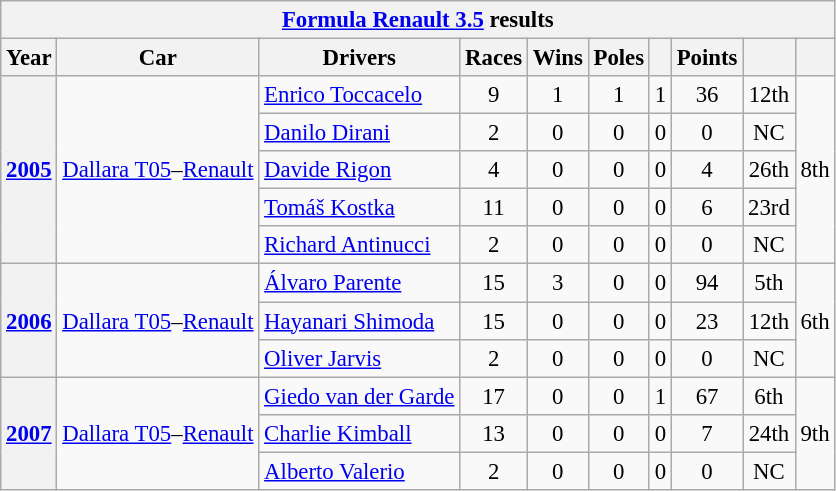<table class="wikitable" style="font-size:95%">
<tr>
<th colspan=10><a href='#'>Formula Renault 3.5</a> results</th>
</tr>
<tr>
<th>Year</th>
<th>Car</th>
<th>Drivers</th>
<th>Races</th>
<th>Wins</th>
<th>Poles</th>
<th></th>
<th>Points</th>
<th></th>
<th></th>
</tr>
<tr align=center>
<th rowspan=5><a href='#'>2005</a></th>
<td rowspan=5><a href='#'>Dallara T05</a>–<a href='#'>Renault</a></td>
<td align= left> <a href='#'>Enrico Toccacelo</a></td>
<td>9</td>
<td>1</td>
<td>1</td>
<td>1</td>
<td>36</td>
<td>12th</td>
<td rowspan=5>8th</td>
</tr>
<tr align= center>
<td align= left> <a href='#'>Danilo Dirani</a></td>
<td>2</td>
<td>0</td>
<td>0</td>
<td>0</td>
<td>0</td>
<td>NC</td>
</tr>
<tr align= center>
<td align= left> <a href='#'>Davide Rigon</a></td>
<td>4</td>
<td>0</td>
<td>0</td>
<td>0</td>
<td>4</td>
<td>26th</td>
</tr>
<tr align= center>
<td align= left> <a href='#'>Tomáš Kostka</a></td>
<td>11</td>
<td>0</td>
<td>0</td>
<td>0</td>
<td>6</td>
<td>23rd</td>
</tr>
<tr align=center>
<td align= left> <a href='#'>Richard Antinucci</a></td>
<td>2</td>
<td>0</td>
<td>0</td>
<td>0</td>
<td>0</td>
<td>NC</td>
</tr>
<tr align=center>
<th rowspan=3><a href='#'>2006</a></th>
<td rowspan=3><a href='#'>Dallara T05</a>–<a href='#'>Renault</a></td>
<td align=left> <a href='#'>Álvaro Parente</a></td>
<td>15</td>
<td>3</td>
<td>0</td>
<td>0</td>
<td>94</td>
<td>5th</td>
<td rowspan=3>6th</td>
</tr>
<tr align=center>
<td align=left> <a href='#'>Hayanari Shimoda</a></td>
<td>15</td>
<td>0</td>
<td>0</td>
<td>0</td>
<td>23</td>
<td>12th</td>
</tr>
<tr align=center>
<td align=left> <a href='#'>Oliver Jarvis</a></td>
<td>2</td>
<td>0</td>
<td>0</td>
<td>0</td>
<td>0</td>
<td>NC</td>
</tr>
<tr align=center>
<th rowspan=3><a href='#'>2007</a></th>
<td rowspan=3><a href='#'>Dallara T05</a>–<a href='#'>Renault</a></td>
<td align=left> <a href='#'>Giedo van der Garde</a></td>
<td>17</td>
<td>0</td>
<td>0</td>
<td>1</td>
<td>67</td>
<td>6th</td>
<td rowspan=3>9th</td>
</tr>
<tr align=center>
<td align=left> <a href='#'>Charlie Kimball</a></td>
<td>13</td>
<td>0</td>
<td>0</td>
<td>0</td>
<td>7</td>
<td>24th</td>
</tr>
<tr align=center>
<td align=left> <a href='#'>Alberto Valerio</a></td>
<td>2</td>
<td>0</td>
<td>0</td>
<td>0</td>
<td>0</td>
<td>NC</td>
</tr>
</table>
